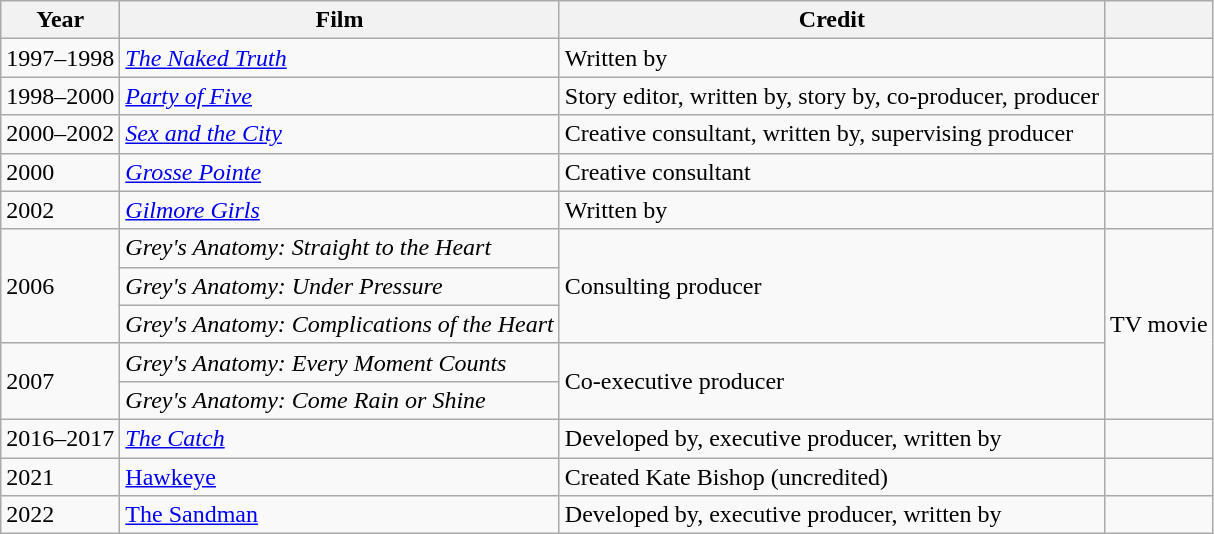<table class="wikitable">
<tr>
<th>Year</th>
<th>Film</th>
<th>Credit</th>
<th></th>
</tr>
<tr>
<td>1997–1998</td>
<td><em><a href='#'>The Naked Truth</a></em></td>
<td>Written by</td>
<td></td>
</tr>
<tr>
<td>1998–2000</td>
<td><em><a href='#'>Party of Five</a></em></td>
<td>Story editor, written by, story by, co-producer, producer</td>
<td></td>
</tr>
<tr>
<td>2000–2002</td>
<td><em><a href='#'>Sex and the City</a></em></td>
<td>Creative consultant, written by, supervising producer</td>
<td></td>
</tr>
<tr>
<td>2000</td>
<td><em><a href='#'>Grosse Pointe</a></em></td>
<td>Creative consultant</td>
<td></td>
</tr>
<tr>
<td>2002</td>
<td><em><a href='#'>Gilmore Girls</a></em></td>
<td>Written by</td>
<td></td>
</tr>
<tr>
<td rowspan="3">2006</td>
<td><em>Grey's Anatomy: Straight to the Heart</em></td>
<td rowspan="3">Consulting producer</td>
<td rowspan="5">TV movie</td>
</tr>
<tr>
<td><em>Grey's Anatomy: Under Pressure</em></td>
</tr>
<tr>
<td><em>Grey's Anatomy: Complications of the Heart</em></td>
</tr>
<tr>
<td rowspan="2">2007</td>
<td><em>Grey's Anatomy: Every Moment Counts</em></td>
<td rowspan="2">Co-executive producer</td>
</tr>
<tr>
<td><em>Grey's Anatomy: Come Rain or Shine</em></td>
</tr>
<tr>
<td>2016–2017</td>
<td><em><a href='#'>The Catch</a></em></td>
<td>Developed by, executive producer, written by</td>
<td></td>
</tr>
<tr>
<td>2021</td>
<td><em><a href='#'></em>Hawkeye<em></a></td>
<td>Created Kate Bishop (uncredited)</td>
<td></td>
</tr>
<tr>
<td>2022</td>
<td><a href='#'></em>The Sandman<em></a></td>
<td>Developed by, executive producer, written by</td>
<td></td>
</tr>
</table>
